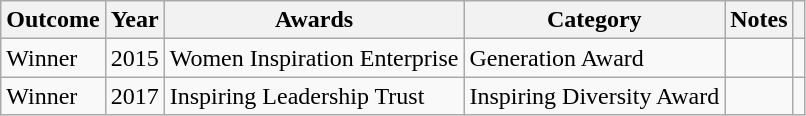<table class="wikitable sortable">
<tr>
<th>Outcome</th>
<th>Year</th>
<th>Awards</th>
<th>Category</th>
<th>Notes</th>
<th></th>
</tr>
<tr>
<td>Winner</td>
<td>2015</td>
<td>Women Inspiration Enterprise</td>
<td>Generation Award</td>
<td></td>
<td></td>
</tr>
<tr>
<td>Winner</td>
<td>2017</td>
<td>Inspiring Leadership Trust</td>
<td>Inspiring Diversity Award</td>
<td></td>
<td></td>
</tr>
</table>
